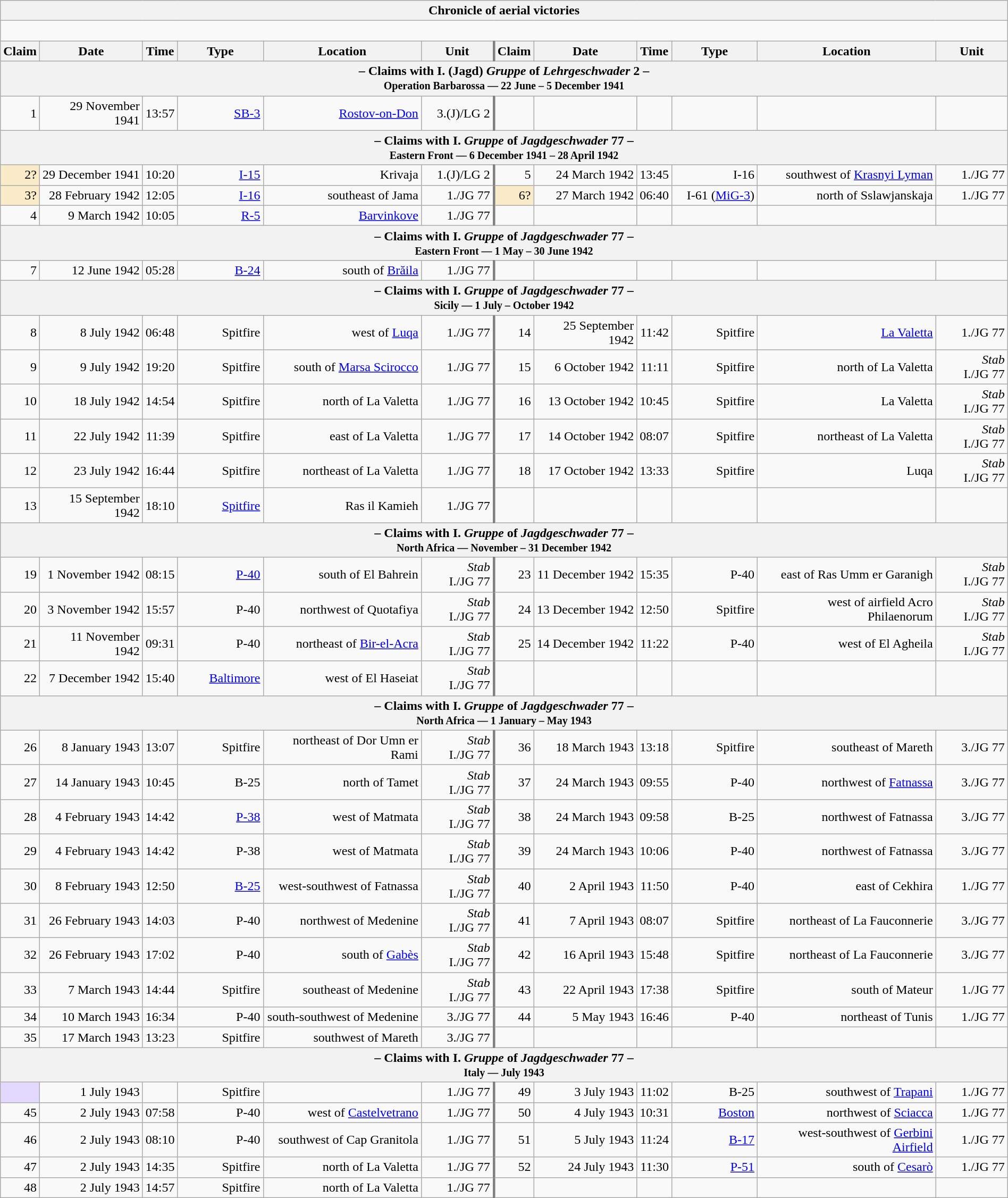<table class="wikitable plainrowheaders collapsible" style="margin-left: auto; margin-right: auto; border: none; text-align:right; width: 100%;">
<tr>
<th colspan="12">Chronicle of aerial victories</th>
</tr>
<tr>
<td colspan="12" style="text-align: left;"><br>
</td>
</tr>
<tr>
<th scope="col">Claim</th>
<th scope="col">Date</th>
<th scope="col">Time</th>
<th scope="col" width="100px">Type</th>
<th scope="col">Location</th>
<th scope="col">Unit</th>
<th scope="col" style="border-left: 3px solid grey;">Claim</th>
<th scope="col">Date</th>
<th scope="col">Time</th>
<th scope="col" width="100px">Type</th>
<th scope="col">Location</th>
<th scope="col">Unit</th>
</tr>
<tr>
<th colspan="12">– Claims with I. (Jagd) <em>Gruppe</em> of <em>Lehrgeschwader</em> 2 –<br><small>Operation Barbarossa — 22 June – 5 December 1941</small></th>
</tr>
<tr>
<td>1</td>
<td>29 November 1941</td>
<td>13:57</td>
<td><a href='#'>SB-3</a></td>
<td><a href='#'>Rostov-on-Don</a></td>
<td>3.(J)/LG 2</td>
<td style="border-left: 3px solid grey;"></td>
<td></td>
<td></td>
<td></td>
<td></td>
<td></td>
</tr>
<tr>
<th colspan="12">– Claims with I. <em>Gruppe</em> of <em>Jagdgeschwader</em> 77 –<br><small>Eastern Front — 6 December 1941 – 28 April 1942</small></th>
</tr>
<tr>
<td style="background:#faecc8">2?</td>
<td>29 December 1941</td>
<td>10:20</td>
<td><a href='#'>I-15</a></td>
<td>Krivaja</td>
<td>1.(J)/LG 2</td>
<td style="border-left: 3px solid grey;">5</td>
<td>24 March 1942</td>
<td>13:45</td>
<td>I-16</td>
<td>southwest of <a href='#'>Krasnyi Lyman</a></td>
<td>1./JG 77</td>
</tr>
<tr>
<td style="background:#faecc8">3?</td>
<td>28 February 1942</td>
<td>12:05</td>
<td><a href='#'>I-16</a></td>
<td>southeast of Jama</td>
<td>1./JG 77</td>
<td style="border-left: 3px solid grey; background:#faecc8">6?</td>
<td>27 March 1942</td>
<td>06:40</td>
<td>I-61 (<a href='#'>MiG-3</a>)</td>
<td>north of Sslawjanskaja</td>
<td>1./JG 77</td>
</tr>
<tr>
<td>4</td>
<td>9 March 1942</td>
<td>10:05</td>
<td><a href='#'>R-5</a></td>
<td><a href='#'>Barvinkove</a></td>
<td>1./JG 77</td>
<td style="border-left: 3px solid grey;"></td>
<td></td>
<td></td>
<td></td>
<td></td>
<td></td>
</tr>
<tr>
<th colspan="12">– Claims with I. <em>Gruppe</em> of <em>Jagdgeschwader</em> 77 –<br><small>Eastern Front — 1 May – 30 June 1942</small></th>
</tr>
<tr>
<td>7</td>
<td>12 June 1942</td>
<td>05:28</td>
<td><a href='#'>B-24</a></td>
<td>south of <a href='#'>Brăila</a></td>
<td>1./JG 77</td>
<td style="border-left: 3px solid grey;"></td>
<td></td>
<td></td>
<td></td>
<td></td>
<td></td>
</tr>
<tr>
<th colspan="12">– Claims with I. <em>Gruppe</em> of <em>Jagdgeschwader</em> 77 –<br><small>Sicily — 1 July – October 1942</small></th>
</tr>
<tr>
<td>8</td>
<td>8 July 1942</td>
<td>06:48</td>
<td>Spitfire</td>
<td>west of <a href='#'>Luqa</a></td>
<td>1./JG 77</td>
<td style="border-left: 3px solid grey;">14</td>
<td>25 September 1942</td>
<td>11:42</td>
<td>Spitfire</td>
<td><a href='#'>La Valetta</a></td>
<td>1./JG 77</td>
</tr>
<tr>
<td>9</td>
<td>9 July 1942</td>
<td>19:20</td>
<td>Spitfire</td>
<td>south of <a href='#'>Marsa Scirocco</a></td>
<td>1./JG 77</td>
<td style="border-left: 3px solid grey;">15</td>
<td>6 October 1942</td>
<td>11:11</td>
<td>Spitfire</td>
<td>north of La Valetta</td>
<td><em>Stab</em> I./JG 77</td>
</tr>
<tr>
<td>10</td>
<td>18 July 1942</td>
<td>14:54</td>
<td>Spitfire</td>
<td>north of La Valetta</td>
<td>1./JG 77</td>
<td style="border-left: 3px solid grey;">16</td>
<td>13 October 1942</td>
<td>10:45</td>
<td>Spitfire</td>
<td>La Valetta</td>
<td><em>Stab</em> I./JG 77</td>
</tr>
<tr>
<td>11</td>
<td>22 July 1942</td>
<td>11:39</td>
<td>Spitfire</td>
<td>east of La Valetta</td>
<td>1./JG 77</td>
<td style="border-left: 3px solid grey;">17</td>
<td>14 October 1942</td>
<td>08:07</td>
<td>Spitfire</td>
<td>northeast of La Valetta</td>
<td><em>Stab</em> I./JG 77</td>
</tr>
<tr>
<td>12</td>
<td>23 July 1942</td>
<td>16:44</td>
<td>Spitfire</td>
<td>northeast of La Valetta</td>
<td>1./JG 77</td>
<td style="border-left: 3px solid grey;">18</td>
<td>17 October 1942</td>
<td>13:33</td>
<td>Spitfire</td>
<td>Luqa</td>
<td><em>Stab</em> I./JG 77</td>
</tr>
<tr>
<td>13</td>
<td>15 September 1942</td>
<td>18:10</td>
<td><a href='#'>Spitfire</a></td>
<td>Ras il Kamieh</td>
<td>1./JG 77</td>
<td style="border-left: 3px solid grey;"></td>
<td></td>
<td></td>
<td></td>
<td></td>
<td></td>
</tr>
<tr>
<th colspan="12">– Claims with I. <em>Gruppe</em> of <em>Jagdgeschwader</em> 77 –<br><small>North Africa — November – 31 December 1942</small></th>
</tr>
<tr>
<td>19</td>
<td>1 November 1942</td>
<td>08:15</td>
<td><a href='#'>P-40</a></td>
<td>south of El Bahrein</td>
<td><em>Stab</em> I./JG 77</td>
<td style="border-left: 3px solid grey;">23</td>
<td>11 December 1942</td>
<td>15:35</td>
<td>P-40</td>
<td>east of Ras Umm er Garanigh</td>
<td><em>Stab</em> I./JG 77</td>
</tr>
<tr>
<td>20</td>
<td>3 November 1942</td>
<td>15:57</td>
<td>P-40</td>
<td>northwest of Quotafiya</td>
<td><em>Stab</em> I./JG 77</td>
<td style="border-left: 3px solid grey;">24</td>
<td>13 December 1942</td>
<td>12:50</td>
<td>Spitfire</td>
<td>west of airfield Acro Philaenorum</td>
<td><em>Stab</em> I./JG 77</td>
</tr>
<tr>
<td>21</td>
<td>11 November 1942</td>
<td>09:31</td>
<td>P-40</td>
<td>northeast of <a href='#'>Bir-el-Acra</a></td>
<td><em>Stab</em> I./JG 77</td>
<td style="border-left: 3px solid grey;">25</td>
<td>14 December 1942</td>
<td>11:22</td>
<td>P-40</td>
<td>west of El Agheila</td>
<td><em>Stab</em> I./JG 77</td>
</tr>
<tr>
<td>22</td>
<td>7 December 1942</td>
<td>15:40</td>
<td><a href='#'>Baltimore</a></td>
<td>west of El Haseiat</td>
<td><em>Stab</em> I./JG 77</td>
<td style="border-left: 3px solid grey;"></td>
<td></td>
<td></td>
<td></td>
<td></td>
<td></td>
</tr>
<tr>
<th colspan="12">– Claims with I. <em>Gruppe</em> of <em>Jagdgeschwader</em> 77 –<br><small>North Africa — 1 January – May 1943</small></th>
</tr>
<tr>
<td>26</td>
<td>8 January 1943</td>
<td>13:07</td>
<td>Spitfire</td>
<td>northeast of Dor Umn er Rami</td>
<td><em>Stab</em> I./JG 77</td>
<td style="border-left: 3px solid grey;">36</td>
<td>18 March 1943</td>
<td>13:18</td>
<td>Spitfire</td>
<td>southeast of Mareth</td>
<td>3./JG 77</td>
</tr>
<tr>
<td>27</td>
<td>14 January 1943</td>
<td>10:45</td>
<td>B-25</td>
<td>north of Tamet</td>
<td><em>Stab</em> I./JG 77</td>
<td style="border-left: 3px solid grey;">37</td>
<td>24 March 1943</td>
<td>09:55</td>
<td>P-40</td>
<td>northwest of <a href='#'>Fatnassa</a></td>
<td>3./JG 77</td>
</tr>
<tr>
<td>28</td>
<td>4 February 1943</td>
<td>14:42</td>
<td><a href='#'>P-38</a></td>
<td>west of Matmata</td>
<td><em>Stab</em> I./JG 77</td>
<td style="border-left: 3px solid grey;">38</td>
<td>24 March 1943</td>
<td>09:58</td>
<td>B-25</td>
<td>northwest of Fatnassa</td>
<td>3./JG 77</td>
</tr>
<tr>
<td>29</td>
<td>4 February 1943</td>
<td>14:42</td>
<td>P-38</td>
<td>west of Matmata</td>
<td><em>Stab</em> I./JG 77</td>
<td style="border-left: 3px solid grey;">39</td>
<td>24 March 1943</td>
<td>10:06</td>
<td>P-40</td>
<td>northwest of Fatnassa</td>
<td>3./JG 77</td>
</tr>
<tr>
<td>30</td>
<td>8 February 1943</td>
<td>12:50</td>
<td><a href='#'>B-25</a></td>
<td>west-southwest of Fatnassa</td>
<td><em>Stab</em> I./JG 77</td>
<td style="border-left: 3px solid grey;">40</td>
<td>2 April 1943</td>
<td>11:50</td>
<td>P-40</td>
<td>east of Cekhira</td>
<td>1./JG 77</td>
</tr>
<tr>
<td>31</td>
<td>26 February 1943</td>
<td>14:03</td>
<td>P-40</td>
<td>northwest of Medenine</td>
<td><em>Stab</em> I./JG 77</td>
<td style="border-left: 3px solid grey;">41</td>
<td>7 April 1943</td>
<td>08:07</td>
<td>Spitfire</td>
<td>northeast of La Fauconnerie</td>
<td>3./JG 77</td>
</tr>
<tr>
<td>32</td>
<td>26 February 1943</td>
<td>17:02</td>
<td>P-40</td>
<td>south of <a href='#'>Gabès</a></td>
<td><em>Stab</em> I./JG 77</td>
<td style="border-left: 3px solid grey;">42</td>
<td>16 April 1943</td>
<td>15:48</td>
<td>Spitfire</td>
<td>northeast of La Fauconnerie</td>
<td>3./JG 77</td>
</tr>
<tr>
<td>33</td>
<td>7 March 1943</td>
<td>14:44</td>
<td>Spitfire</td>
<td>southeast of Medenine</td>
<td><em>Stab</em> I./JG 77</td>
<td style="border-left: 3px solid grey;">43</td>
<td>22 April 1943</td>
<td>17:38</td>
<td>Spitfire</td>
<td>south of Mateur</td>
<td>1./JG 77</td>
</tr>
<tr>
<td>34</td>
<td>10 March 1943</td>
<td>16:34</td>
<td>P-40</td>
<td>south-southwest of Medenine</td>
<td>3./JG 77</td>
<td style="border-left: 3px solid grey;">44</td>
<td>5 May 1943</td>
<td>16:46</td>
<td>P-40</td>
<td>northeast of Tunis</td>
<td>1./JG 77</td>
</tr>
<tr>
<td>35</td>
<td>17 March 1943</td>
<td>13:23</td>
<td>Spitfire</td>
<td>southwest of Mareth</td>
<td>3./JG 77</td>
<td style="border-left: 3px solid grey;"></td>
<td></td>
<td></td>
<td></td>
<td></td>
<td></td>
</tr>
<tr>
<th colspan="12">– Claims with I. <em>Gruppe</em> of <em>Jagdgeschwader</em> 77 –<br><small>Italy — July 1943</small></th>
</tr>
<tr>
<td style="background:#e3d9ff;"></td>
<td>1 July 1943</td>
<td></td>
<td>Spitfire</td>
<td></td>
<td>1./JG 77</td>
<td style="border-left: 3px solid grey;">49</td>
<td>3 July 1943</td>
<td>11:02</td>
<td>B-25</td>
<td>southwest of <a href='#'>Trapani</a></td>
<td>1./JG 77</td>
</tr>
<tr>
<td>45</td>
<td>2 July 1943</td>
<td>07:58</td>
<td>P-40</td>
<td>west of <a href='#'>Castelvetrano</a></td>
<td>1./JG 77</td>
<td style="border-left: 3px solid grey;">50</td>
<td>4 July 1943</td>
<td>10:31</td>
<td><a href='#'>Boston</a></td>
<td>northwest of <a href='#'>Sciacca</a></td>
<td>1./JG 77</td>
</tr>
<tr>
<td>46</td>
<td>2 July 1943</td>
<td>08:10</td>
<td>P-40</td>
<td>southwest of Cap Granitola</td>
<td>1./JG 77</td>
<td style="border-left: 3px solid grey;">51</td>
<td>5 July 1943</td>
<td>11:24</td>
<td><a href='#'>B-17</a></td>
<td>west-southwest of <a href='#'>Gerbini Airfield</a></td>
<td>1./JG 77</td>
</tr>
<tr>
<td>47</td>
<td>2 July 1943</td>
<td>14:35</td>
<td>Spitfire</td>
<td>north of La Valetta</td>
<td>1./JG 77</td>
<td style="border-left: 3px solid grey;">52</td>
<td>24 July 1943</td>
<td>11:30</td>
<td><a href='#'>P-51</a></td>
<td> south of <a href='#'>Cesarò</a></td>
<td>1./JG 77</td>
</tr>
<tr>
<td>48</td>
<td>2 July 1943</td>
<td>14:57</td>
<td>Spitfire</td>
<td>north of La Valetta</td>
<td>1./JG 77</td>
<td style="border-left: 3px solid grey;"></td>
<td></td>
<td></td>
<td></td>
<td></td>
<td></td>
</tr>
</table>
